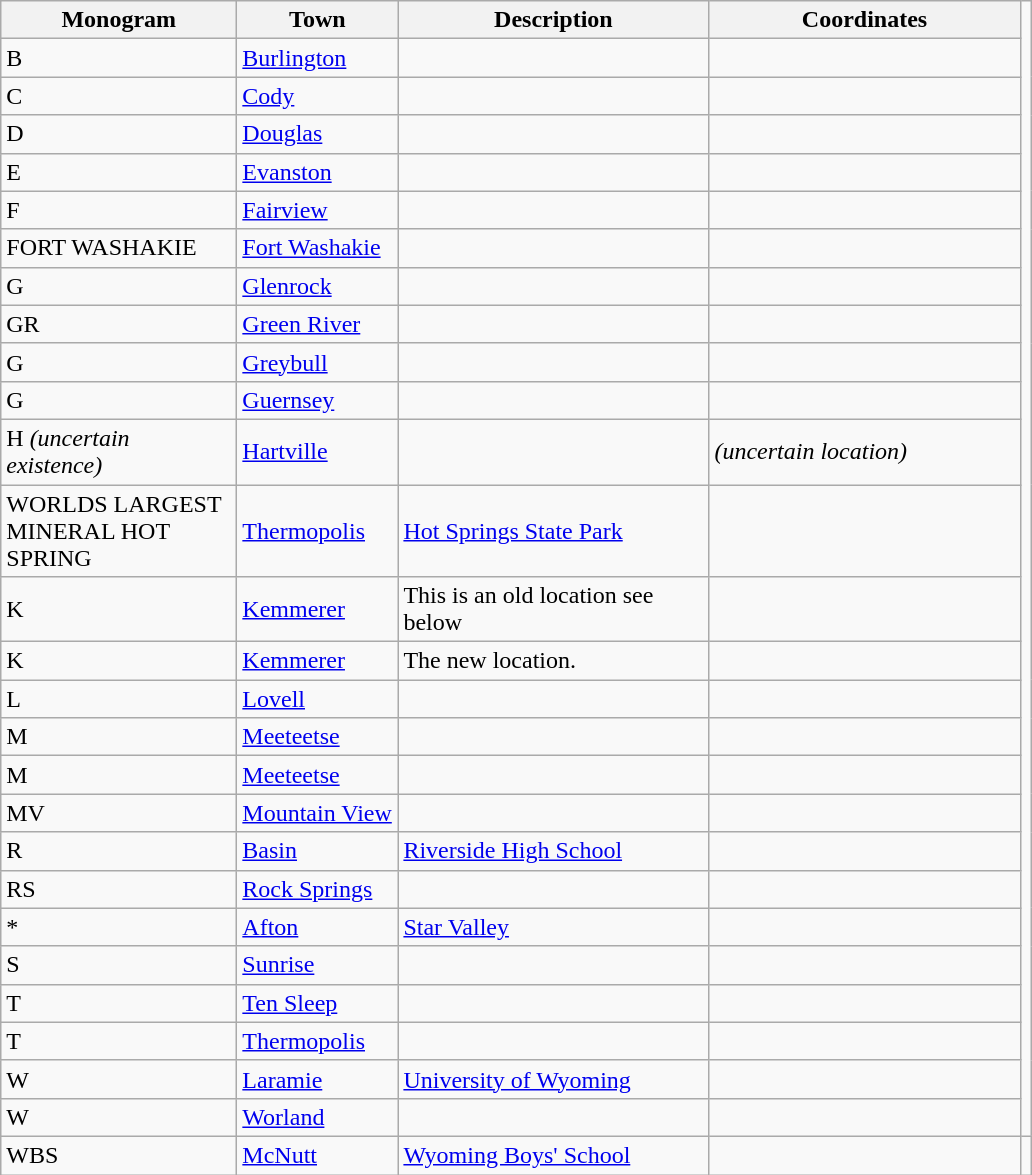<table class="wikitable sortable" style="border:1px solid #aaa; border-collapse:collapse">
<tr>
<th scope="col" width="150">Monogram</th>
<th scope="col" width="100">Town</th>
<th scope="col" width="200">Description</th>
<th scope="col" width="200">Coordinates</th>
</tr>
<tr>
<td>B</td>
<td><a href='#'>Burlington</a></td>
<td></td>
<td></td>
</tr>
<tr>
<td>C</td>
<td><a href='#'>Cody</a></td>
<td></td>
<td></td>
</tr>
<tr>
<td>D</td>
<td><a href='#'>Douglas</a></td>
<td></td>
<td></td>
</tr>
<tr>
<td>E</td>
<td><a href='#'>Evanston</a></td>
<td></td>
<td></td>
</tr>
<tr>
<td>F</td>
<td><a href='#'>Fairview</a></td>
<td></td>
<td></td>
</tr>
<tr>
<td>FORT WASHAKIE</td>
<td><a href='#'>Fort Washakie</a></td>
<td></td>
<td></td>
</tr>
<tr>
<td>G</td>
<td><a href='#'>Glenrock</a></td>
<td></td>
<td></td>
</tr>
<tr>
<td>GR</td>
<td><a href='#'>Green River</a></td>
<td></td>
<td></td>
</tr>
<tr>
<td>G</td>
<td><a href='#'>Greybull</a></td>
<td></td>
<td></td>
</tr>
<tr>
<td>G</td>
<td><a href='#'>Guernsey</a></td>
<td></td>
<td></td>
</tr>
<tr>
<td>H <em>(uncertain existence)</em></td>
<td><a href='#'>Hartville</a></td>
<td></td>
<td>  <em>(uncertain location)</em></td>
</tr>
<tr>
<td>WORLDS LARGEST MINERAL HOT SPRING</td>
<td><a href='#'>Thermopolis</a></td>
<td><a href='#'>Hot Springs State Park</a></td>
<td></td>
</tr>
<tr>
<td>K</td>
<td><a href='#'>Kemmerer</a></td>
<td>This is an old location see below</td>
<td></td>
</tr>
<tr>
<td>K</td>
<td><a href='#'>Kemmerer</a></td>
<td>The new location.</td>
<td></td>
</tr>
<tr>
<td>L</td>
<td><a href='#'>Lovell</a></td>
<td></td>
<td></td>
</tr>
<tr>
<td>M</td>
<td><a href='#'>Meeteetse</a></td>
<td></td>
<td></td>
</tr>
<tr>
<td>M</td>
<td><a href='#'>Meeteetse</a></td>
<td></td>
<td></td>
</tr>
<tr>
<td>MV</td>
<td><a href='#'>Mountain View</a></td>
<td></td>
<td></td>
</tr>
<tr>
<td>R</td>
<td><a href='#'>Basin</a></td>
<td><a href='#'>Riverside High School</a></td>
<td></td>
</tr>
<tr>
<td>RS</td>
<td><a href='#'>Rock Springs</a></td>
<td></td>
<td></td>
</tr>
<tr>
<td>*</td>
<td><a href='#'>Afton</a></td>
<td><a href='#'>Star Valley</a></td>
<td></td>
</tr>
<tr>
<td>S</td>
<td><a href='#'>Sunrise</a></td>
<td></td>
<td></td>
</tr>
<tr>
<td>T</td>
<td><a href='#'>Ten Sleep</a></td>
<td></td>
<td></td>
</tr>
<tr>
<td>T</td>
<td><a href='#'>Thermopolis</a></td>
<td></td>
<td></td>
</tr>
<tr>
<td>W</td>
<td><a href='#'>Laramie</a></td>
<td><a href='#'>University of Wyoming</a></td>
<td></td>
</tr>
<tr>
<td>W</td>
<td><a href='#'>Worland</a></td>
<td></td>
<td></td>
</tr>
<tr>
<td>WBS</td>
<td><a href='#'>McNutt</a></td>
<td><a href='#'>Wyoming Boys' School</a></td>
<td></td>
<td></td>
</tr>
</table>
